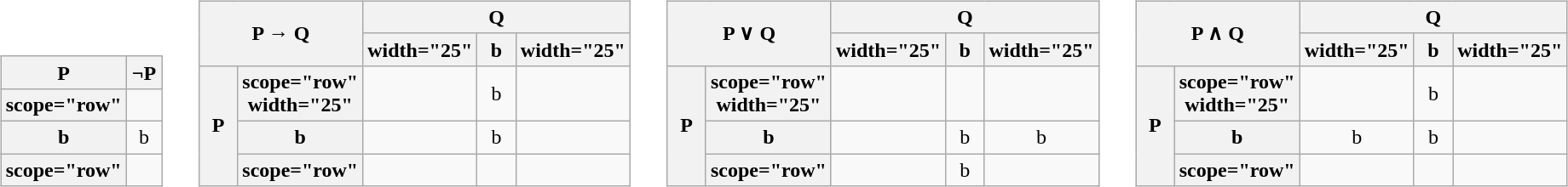<table style="border-spacing: 10px 0;" align="center">
<tr valign="bottom">
<td><br><table class="wikitable" style="text-align:center;">
<tr>
<th width="25">P</th>
<th width="25">¬P</th>
</tr>
<tr>
<th>scope="row" </th>
<td></td>
</tr>
<tr>
<th scope="row">b</th>
<td>b</td>
</tr>
<tr>
<th>scope="row" </th>
<td></td>
</tr>
</table>
</td>
<td><br><table class="wikitable" style="text-align:center;">
<tr>
<th rowspan="2" colspan="2">P → Q</th>
<th colspan="3">Q</th>
</tr>
<tr>
<th>width="25" </th>
<th width="25">b</th>
<th>width="25" </th>
</tr>
<tr>
<th scope="row" rowspan="3" width="25">P</th>
<th>scope="row" width="25" </th>
<td></td>
<td>b</td>
<td></td>
</tr>
<tr>
<th scope="row">b</th>
<td></td>
<td>b</td>
<td></td>
</tr>
<tr>
<th>scope="row" </th>
<td></td>
<td></td>
<td></td>
</tr>
</table>
</td>
<td><br><table class="wikitable" style="text-align:center;">
<tr>
<th rowspan="2" colspan="2">P ∨ Q</th>
<th colspan="3">Q</th>
</tr>
<tr>
<th>width="25" </th>
<th width="25">b</th>
<th>width="25" </th>
</tr>
<tr>
<th scope="row" rowspan="3" width="25">P</th>
<th>scope="row" width="25" </th>
<td></td>
<td></td>
<td></td>
</tr>
<tr>
<th scope="row">b</th>
<td></td>
<td>b</td>
<td>b</td>
</tr>
<tr>
<th>scope="row" </th>
<td></td>
<td>b</td>
<td></td>
</tr>
</table>
</td>
<td><br><table class="wikitable" style="text-align:center;">
<tr>
<th rowspan="2" colspan="2">P ∧ Q</th>
<th colspan="3">Q</th>
</tr>
<tr>
<th>width="25" </th>
<th width="25">b</th>
<th>width="25" </th>
</tr>
<tr>
<th scope="row" rowspan="3" width="25">P</th>
<th>scope="row" width="25" </th>
<td></td>
<td>b</td>
<td></td>
</tr>
<tr>
<th scope="row">b</th>
<td>b</td>
<td>b</td>
<td></td>
</tr>
<tr>
<th>scope="row" </th>
<td></td>
<td></td>
<td></td>
</tr>
</table>
</td>
</tr>
</table>
